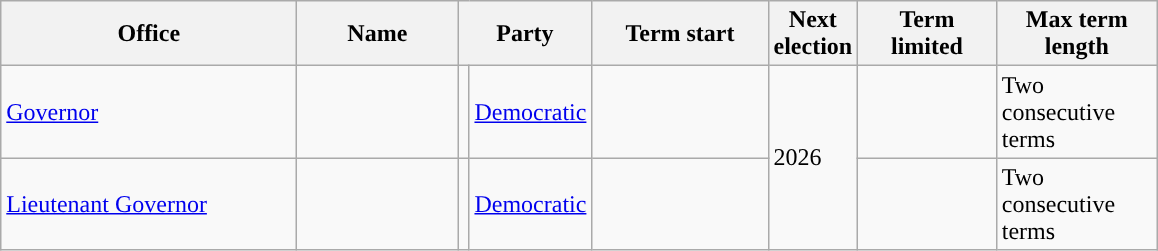<table class="sortable wikitable">
<tr>
<th scope="col" width=190>Office</th>
<th scope="col" width=100>Name</th>
<th scope="col" width=75 colspan=2>Party</th>
<th scope="col" width=110>Term start</th>
<th scope="col" width=50>Next election</th>
<th scope="col" width=85>Term limited</th>
<th scope="col" width=100>Max term length</th>
</tr>
<tr>
<td><a href='#'>Governor</a></td>
<td></td>
<td style="background-color:"></td>
<td><a href='#'>Democratic</a></td>
<td></td>
<td rowspan=2>2026</td>
<td></td>
<td>Two consecutive terms</td>
</tr>
<tr>
<td><a href='#'>Lieutenant Governor</a></td>
<td></td>
<td style="background-color:"></td>
<td><a href='#'>Democratic</a></td>
<td></td>
<td></td>
<td>Two consecutive terms</td>
</tr>
</table>
